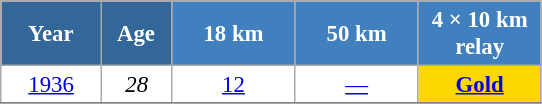<table class="wikitable" style="font-size:95%; text-align:center; border:grey solid 1px; border-collapse:collapse; background:#ffffff;">
<tr>
<th style="background-color:#369; color:white; width:60px;"> Year </th>
<th style="background-color:#369; color:white; width:40px;"> Age </th>
<th style="background-color:#4180be; color:white; width:75px;"> 18 km </th>
<th style="background-color:#4180be; color:white; width:75px;"> 50 km </th>
<th style="background-color:#4180be; color:white; width:75px;"> 4 × 10 km <br> relay </th>
</tr>
<tr>
<td><a href='#'>1936</a></td>
<td><em>28</em></td>
<td><a href='#'>12</a></td>
<td><a href='#'>—</a></td>
<td style="background:gold;"><a href='#'><strong>Gold</strong></a></td>
</tr>
<tr>
</tr>
</table>
